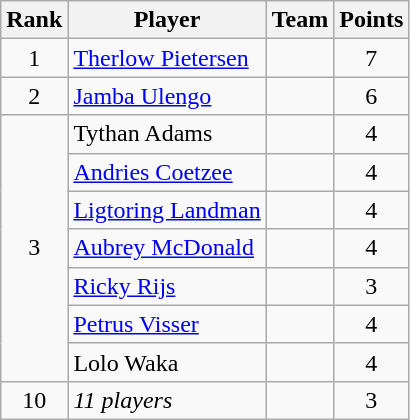<table class="wikitable">
<tr>
<th>Rank</th>
<th>Player</th>
<th>Team</th>
<th>Points</th>
</tr>
<tr>
<td align=center>1</td>
<td><a href='#'>Therlow Pietersen</a></td>
<td></td>
<td align=center>7</td>
</tr>
<tr>
<td align=center>2</td>
<td><a href='#'>Jamba Ulengo</a></td>
<td></td>
<td align=center>6</td>
</tr>
<tr>
<td rowspan=7  align=center>3</td>
<td>Tythan Adams</td>
<td></td>
<td align=center>4</td>
</tr>
<tr>
<td><a href='#'>Andries Coetzee</a></td>
<td></td>
<td align=center>4</td>
</tr>
<tr>
<td><a href='#'>Ligtoring Landman</a></td>
<td></td>
<td align=center>4</td>
</tr>
<tr>
<td><a href='#'>Aubrey McDonald</a></td>
<td></td>
<td align=center>4</td>
</tr>
<tr>
<td><a href='#'>Ricky Rijs</a></td>
<td></td>
<td align=center>3</td>
</tr>
<tr>
<td><a href='#'>Petrus Visser</a></td>
<td></td>
<td align=center>4</td>
</tr>
<tr>
<td>Lolo Waka</td>
<td></td>
<td align=center>4</td>
</tr>
<tr>
<td rowspan=1  align=center>10</td>
<td><em>11 players</em></td>
<td></td>
<td align=center>3</td>
</tr>
</table>
